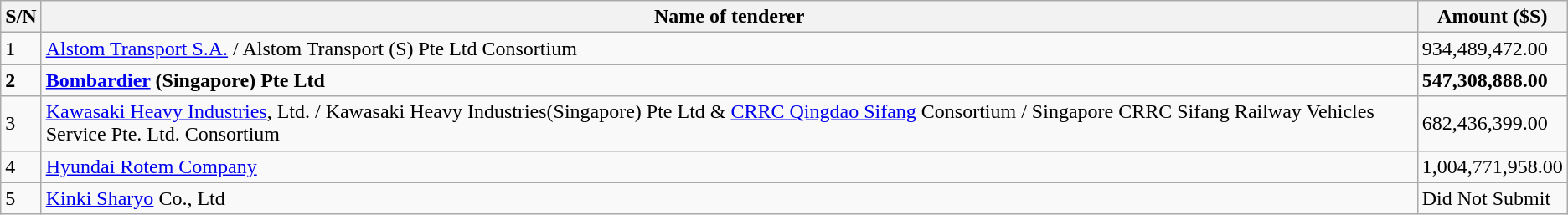<table class="wikitable">
<tr>
<th>S/N</th>
<th>Name of tenderer</th>
<th>Amount ($S)</th>
</tr>
<tr>
<td>1</td>
<td><a href='#'>Alstom Transport S.A.</a> / Alstom Transport (S) Pte Ltd Consortium</td>
<td>934,489,472.00</td>
</tr>
<tr>
<td><strong>2</strong></td>
<td><strong><a href='#'>Bombardier</a> (Singapore) Pte Ltd</strong></td>
<td><strong>547,308,888.00</strong></td>
</tr>
<tr>
<td>3</td>
<td><a href='#'>Kawasaki Heavy Industries</a>, Ltd. / Kawasaki Heavy Industries(Singapore) Pte Ltd & <a href='#'>CRRC Qingdao Sifang</a> Consortium / Singapore CRRC Sifang Railway Vehicles Service Pte. Ltd. Consortium</td>
<td>682,436,399.00</td>
</tr>
<tr>
<td>4</td>
<td><a href='#'>Hyundai Rotem Company</a></td>
<td>1,004,771,958.00</td>
</tr>
<tr>
<td>5</td>
<td><a href='#'>Kinki Sharyo</a> Co., Ltd</td>
<td>Did Not Submit</td>
</tr>
</table>
